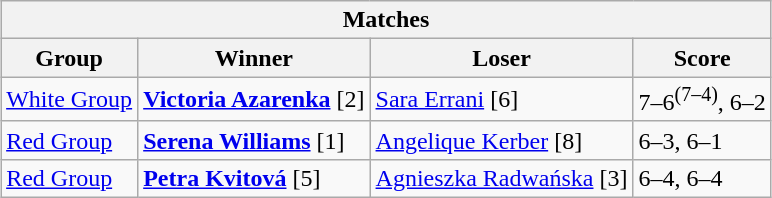<table class="wikitable collapsible uncollapsed" style="margin:1em auto;">
<tr>
<th colspan=4>Matches</th>
</tr>
<tr>
<th>Group</th>
<th>Winner</th>
<th>Loser</th>
<th>Score</th>
</tr>
<tr align=left>
<td><a href='#'>White Group</a></td>
<td> <strong><a href='#'>Victoria Azarenka</a></strong> [2]</td>
<td> <a href='#'>Sara Errani</a> [6]</td>
<td>7–6<sup>(7–4)</sup>, 6–2</td>
</tr>
<tr align=left>
<td><a href='#'>Red Group</a></td>
<td> <strong><a href='#'>Serena Williams</a></strong> [1]</td>
<td> <a href='#'>Angelique Kerber</a> [8]</td>
<td>6–3, 6–1</td>
</tr>
<tr align=left>
<td><a href='#'>Red Group</a></td>
<td> <strong><a href='#'>Petra Kvitová</a></strong> [5]</td>
<td> <a href='#'>Agnieszka Radwańska</a> [3]</td>
<td>6–4, 6–4</td>
</tr>
</table>
